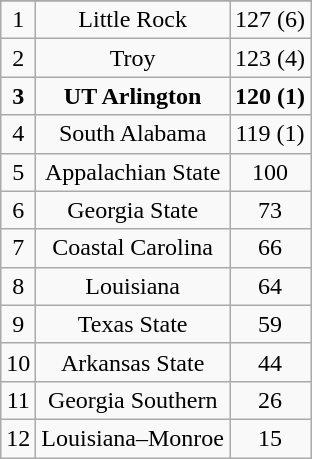<table class="wikitable">
<tr align="center">
</tr>
<tr align="center">
<td>1</td>
<td>Little Rock</td>
<td>127 (6)</td>
</tr>
<tr align="center">
<td>2</td>
<td>Troy</td>
<td>123 (4)</td>
</tr>
<tr align="center">
<td><strong>3</strong></td>
<td><strong>UT Arlington</strong></td>
<td><strong>120 (1)</strong></td>
</tr>
<tr align="center">
<td>4</td>
<td>South Alabama</td>
<td>119 (1)</td>
</tr>
<tr align="center">
<td>5</td>
<td>Appalachian State</td>
<td>100</td>
</tr>
<tr align="center">
<td>6</td>
<td>Georgia State</td>
<td>73</td>
</tr>
<tr align="center">
<td>7</td>
<td>Coastal Carolina</td>
<td>66</td>
</tr>
<tr align="center">
<td>8</td>
<td>Louisiana</td>
<td>64</td>
</tr>
<tr align="center">
<td>9</td>
<td>Texas State</td>
<td>59</td>
</tr>
<tr align="center">
<td>10</td>
<td>Arkansas State</td>
<td>44</td>
</tr>
<tr align="center">
<td>11</td>
<td>Georgia Southern</td>
<td>26</td>
</tr>
<tr align="center">
<td>12</td>
<td>Louisiana–Monroe</td>
<td>15</td>
</tr>
</table>
